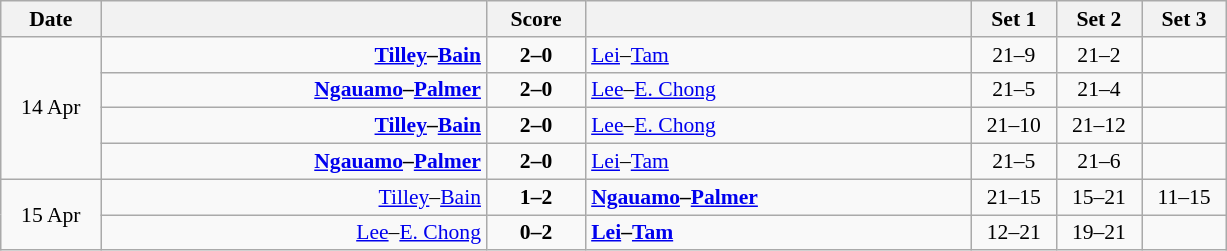<table class="wikitable" style="text-align: center; font-size:90% ">
<tr>
<th width="60">Date</th>
<th align="right" width="250"></th>
<th width="60">Score</th>
<th align="left" width="250"></th>
<th width="50">Set 1</th>
<th width="50">Set 2</th>
<th width="50">Set 3</th>
</tr>
<tr>
<td rowspan=4>14 Apr</td>
<td align=right><strong><a href='#'>Tilley</a>–<a href='#'>Bain</a> </strong></td>
<td align=center><strong>2–0</strong></td>
<td align=left> <a href='#'>Lei</a>–<a href='#'>Tam</a></td>
<td>21–9</td>
<td>21–2</td>
<td></td>
</tr>
<tr>
<td align=right><strong><a href='#'>Ngauamo</a>–<a href='#'>Palmer</a> </strong></td>
<td align=center><strong>2–0</strong></td>
<td align=left> <a href='#'>Lee</a>–<a href='#'>E. Chong</a></td>
<td>21–5</td>
<td>21–4</td>
<td></td>
</tr>
<tr>
<td align=right><strong><a href='#'>Tilley</a>–<a href='#'>Bain</a> </strong></td>
<td align=center><strong>2–0</strong></td>
<td align=left> <a href='#'>Lee</a>–<a href='#'>E. Chong</a></td>
<td>21–10</td>
<td>21–12</td>
<td></td>
</tr>
<tr>
<td align=right><strong><a href='#'>Ngauamo</a>–<a href='#'>Palmer</a> </strong></td>
<td align=center><strong>2–0</strong></td>
<td align=left> <a href='#'>Lei</a>–<a href='#'>Tam</a></td>
<td>21–5</td>
<td>21–6</td>
<td></td>
</tr>
<tr>
<td rowspan=2>15 Apr</td>
<td align=right><a href='#'>Tilley</a>–<a href='#'>Bain</a> </td>
<td align=center><strong>1–2</strong></td>
<td align=left><strong> <a href='#'>Ngauamo</a>–<a href='#'>Palmer</a></strong></td>
<td>21–15</td>
<td>15–21</td>
<td>11–15</td>
</tr>
<tr>
<td align=right><a href='#'>Lee</a>–<a href='#'>E. Chong</a> </td>
<td align=center><strong>0–2</strong></td>
<td align=left><strong> <a href='#'>Lei</a>–<a href='#'>Tam</a></strong></td>
<td>12–21</td>
<td>19–21</td>
<td></td>
</tr>
</table>
